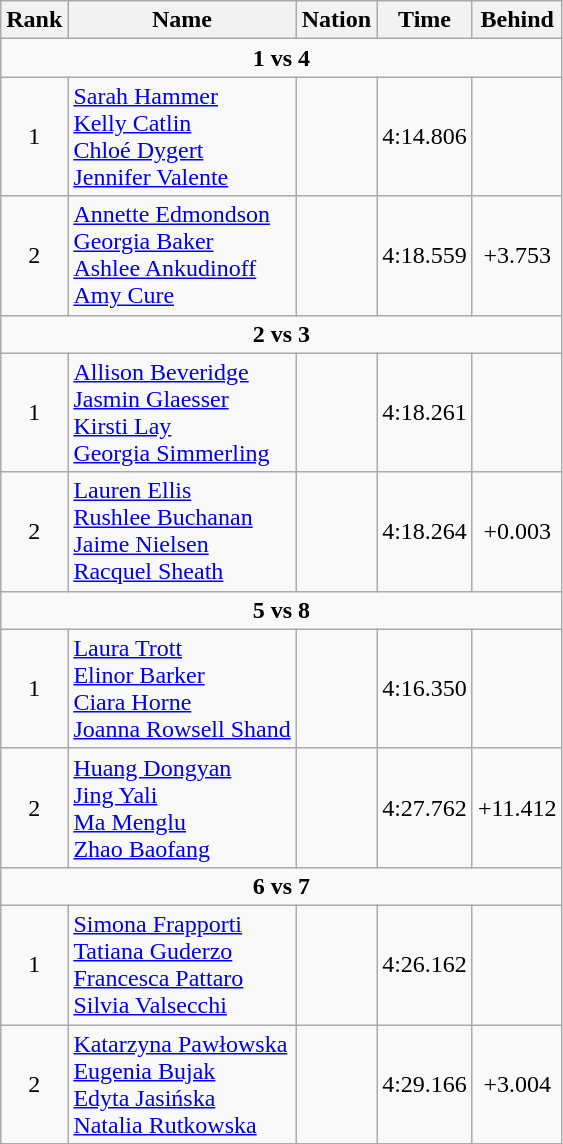<table class="wikitable" style="text-align:center">
<tr>
<th>Rank</th>
<th>Name</th>
<th>Nation</th>
<th>Time</th>
<th>Behind</th>
</tr>
<tr>
<td colspan=5><strong>1 vs 4</strong></td>
</tr>
<tr>
<td>1</td>
<td align=left><a href='#'>Sarah Hammer</a><br><a href='#'>Kelly Catlin</a><br><a href='#'>Chloé Dygert</a><br><a href='#'>Jennifer Valente</a></td>
<td align=left></td>
<td>4:14.806</td>
<td></td>
</tr>
<tr>
<td>2</td>
<td align=left><a href='#'>Annette Edmondson</a><br><a href='#'>Georgia Baker</a><br><a href='#'>Ashlee Ankudinoff</a><br><a href='#'>Amy Cure</a></td>
<td align=left></td>
<td>4:18.559</td>
<td>+3.753</td>
</tr>
<tr>
<td colspan=5><strong>2 vs 3</strong></td>
</tr>
<tr>
<td>1</td>
<td align=left><a href='#'>Allison Beveridge</a><br><a href='#'>Jasmin Glaesser</a><br><a href='#'>Kirsti Lay</a><br><a href='#'>Georgia Simmerling</a></td>
<td align=left></td>
<td>4:18.261</td>
<td></td>
</tr>
<tr>
<td>2</td>
<td align=left><a href='#'>Lauren Ellis</a><br><a href='#'>Rushlee Buchanan</a><br><a href='#'>Jaime Nielsen</a><br><a href='#'>Racquel Sheath</a></td>
<td align=left></td>
<td>4:18.264</td>
<td>+0.003</td>
</tr>
<tr>
<td colspan=5><strong>5 vs 8</strong></td>
</tr>
<tr>
<td>1</td>
<td align=left><a href='#'>Laura Trott</a><br><a href='#'>Elinor Barker</a><br><a href='#'>Ciara Horne</a><br><a href='#'>Joanna Rowsell Shand</a></td>
<td align=left></td>
<td>4:16.350</td>
<td></td>
</tr>
<tr>
<td>2</td>
<td align=left><a href='#'>Huang Dongyan</a><br><a href='#'>Jing Yali</a><br><a href='#'>Ma Menglu</a><br><a href='#'>Zhao Baofang</a></td>
<td align=left></td>
<td>4:27.762</td>
<td>+11.412</td>
</tr>
<tr>
<td colspan=5><strong>6 vs 7</strong></td>
</tr>
<tr>
<td>1</td>
<td align=left><a href='#'>Simona Frapporti</a><br><a href='#'>Tatiana Guderzo</a><br><a href='#'>Francesca Pattaro</a><br><a href='#'>Silvia Valsecchi</a></td>
<td align=left></td>
<td>4:26.162</td>
<td></td>
</tr>
<tr>
<td>2</td>
<td align=left><a href='#'>Katarzyna Pawłowska</a><br><a href='#'>Eugenia Bujak</a><br><a href='#'>Edyta Jasińska</a><br><a href='#'>Natalia Rutkowska</a></td>
<td align=left></td>
<td>4:29.166</td>
<td>+3.004</td>
</tr>
</table>
